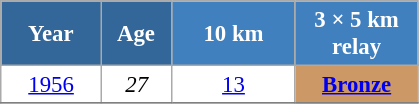<table class="wikitable" style="font-size:95%; text-align:center; border:grey solid 1px; border-collapse:collapse; background:#ffffff;">
<tr>
<th style="background-color:#369; color:white; width:60px;"> Year </th>
<th style="background-color:#369; color:white; width:40px;"> Age </th>
<th style="background-color:#4180be; color:white; width:75px;"> 10 km </th>
<th style="background-color:#4180be; color:white; width:75px;"> 3 × 5 km <br> relay </th>
</tr>
<tr>
<td><a href='#'>1956</a></td>
<td><em>27</em></td>
<td><a href='#'>13</a></td>
<td bgcolor="cc9966"><a href='#'><strong>Bronze</strong></a></td>
</tr>
<tr>
</tr>
</table>
